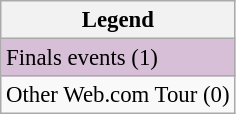<table class="wikitable" style="font-size:95%;">
<tr>
<th>Legend</th>
</tr>
<tr style="background:#D8BFD8;">
<td>Finals events (1)</td>
</tr>
<tr>
<td>Other Web.com Tour (0)</td>
</tr>
</table>
